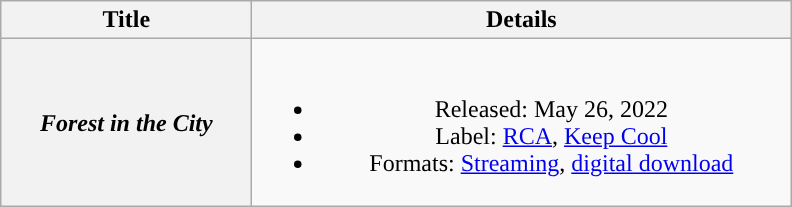<table class="wikitable plainrowheaders" style="text-align:center;">
<tr>
<th scope="col"  style="width:10em;">Title</th>
<th scope="col" style="width:22em;">Details</th>
</tr>
<tr>
<th scope="row"><em>Forest in the City</em></th>
<td><br><ul><li>Released: May 26, 2022</li><li>Label: <a href='#'>RCA</a>, <a href='#'>Keep Cool</a></li><li>Formats: <a href='#'>Streaming</a>, <a href='#'>digital download</a></li></ul></td>
</tr>
</table>
